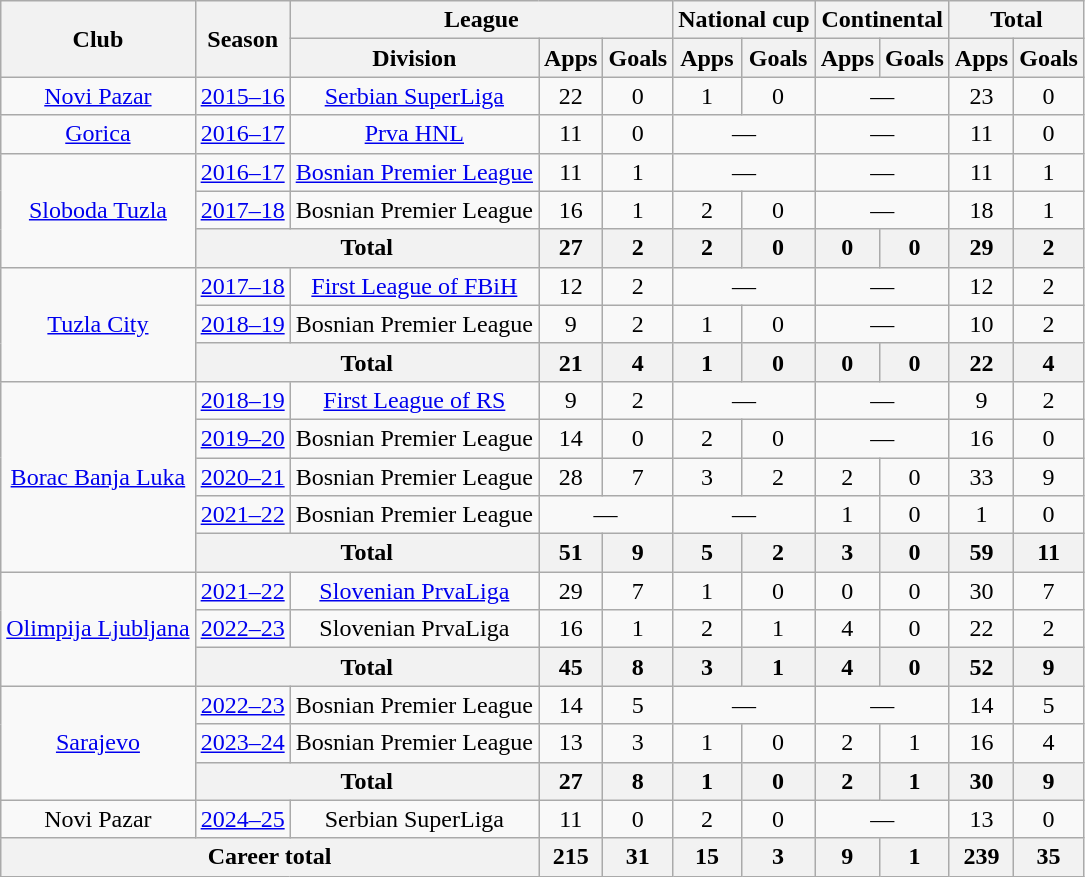<table class="wikitable" style="text-align:center">
<tr>
<th rowspan=2>Club</th>
<th rowspan=2>Season</th>
<th colspan=3>League</th>
<th colspan=2>National cup</th>
<th colspan=2>Continental</th>
<th colspan=2>Total</th>
</tr>
<tr>
<th>Division</th>
<th>Apps</th>
<th>Goals</th>
<th>Apps</th>
<th>Goals</th>
<th>Apps</th>
<th>Goals</th>
<th>Apps</th>
<th>Goals</th>
</tr>
<tr>
<td><a href='#'>Novi Pazar</a></td>
<td><a href='#'>2015–16</a></td>
<td><a href='#'>Serbian SuperLiga</a></td>
<td>22</td>
<td>0</td>
<td>1</td>
<td>0</td>
<td colspan=2>—</td>
<td>23</td>
<td>0</td>
</tr>
<tr>
<td><a href='#'>Gorica</a></td>
<td><a href='#'>2016–17</a></td>
<td><a href='#'>Prva HNL</a></td>
<td>11</td>
<td>0</td>
<td colspan=2>—</td>
<td colspan=2>—</td>
<td>11</td>
<td>0</td>
</tr>
<tr>
<td rowspan=3><a href='#'>Sloboda Tuzla</a></td>
<td><a href='#'>2016–17</a></td>
<td><a href='#'>Bosnian Premier League</a></td>
<td>11</td>
<td>1</td>
<td colspan=2>—</td>
<td colspan=2>—</td>
<td>11</td>
<td>1</td>
</tr>
<tr>
<td><a href='#'>2017–18</a></td>
<td>Bosnian Premier League</td>
<td>16</td>
<td>1</td>
<td>2</td>
<td>0</td>
<td colspan=2>—</td>
<td>18</td>
<td>1</td>
</tr>
<tr>
<th colspan=2>Total</th>
<th>27</th>
<th>2</th>
<th>2</th>
<th>0</th>
<th>0</th>
<th>0</th>
<th>29</th>
<th>2</th>
</tr>
<tr>
<td rowspan=3><a href='#'>Tuzla City</a></td>
<td><a href='#'>2017–18</a></td>
<td><a href='#'>First League of FBiH</a></td>
<td>12</td>
<td>2</td>
<td colspan=2>—</td>
<td colspan=2>—</td>
<td>12</td>
<td>2</td>
</tr>
<tr>
<td><a href='#'>2018–19</a></td>
<td>Bosnian Premier League</td>
<td>9</td>
<td>2</td>
<td>1</td>
<td>0</td>
<td colspan=2>—</td>
<td>10</td>
<td>2</td>
</tr>
<tr>
<th colspan=2>Total</th>
<th>21</th>
<th>4</th>
<th>1</th>
<th>0</th>
<th>0</th>
<th>0</th>
<th>22</th>
<th>4</th>
</tr>
<tr>
<td rowspan=5><a href='#'>Borac Banja Luka</a></td>
<td><a href='#'>2018–19</a></td>
<td><a href='#'>First League of RS</a></td>
<td>9</td>
<td>2</td>
<td colspan=2>—</td>
<td colspan=2>—</td>
<td>9</td>
<td>2</td>
</tr>
<tr>
<td><a href='#'>2019–20</a></td>
<td>Bosnian Premier League</td>
<td>14</td>
<td>0</td>
<td>2</td>
<td>0</td>
<td colspan=2>—</td>
<td>16</td>
<td>0</td>
</tr>
<tr>
<td><a href='#'>2020–21</a></td>
<td>Bosnian Premier League</td>
<td>28</td>
<td>7</td>
<td>3</td>
<td>2</td>
<td>2</td>
<td>0</td>
<td>33</td>
<td>9</td>
</tr>
<tr>
<td><a href='#'>2021–22</a></td>
<td>Bosnian Premier League</td>
<td colspan=2>—</td>
<td colspan=2>—</td>
<td>1</td>
<td>0</td>
<td>1</td>
<td>0</td>
</tr>
<tr>
<th colspan=2>Total</th>
<th>51</th>
<th>9</th>
<th>5</th>
<th>2</th>
<th>3</th>
<th>0</th>
<th>59</th>
<th>11</th>
</tr>
<tr>
<td rowspan=3><a href='#'>Olimpija Ljubljana</a></td>
<td><a href='#'>2021–22</a></td>
<td><a href='#'>Slovenian PrvaLiga</a></td>
<td>29</td>
<td>7</td>
<td>1</td>
<td>0</td>
<td>0</td>
<td>0</td>
<td>30</td>
<td>7</td>
</tr>
<tr>
<td><a href='#'>2022–23</a></td>
<td>Slovenian PrvaLiga</td>
<td>16</td>
<td>1</td>
<td>2</td>
<td>1</td>
<td>4</td>
<td>0</td>
<td>22</td>
<td>2</td>
</tr>
<tr>
<th colspan=2>Total</th>
<th>45</th>
<th>8</th>
<th>3</th>
<th>1</th>
<th>4</th>
<th>0</th>
<th>52</th>
<th>9</th>
</tr>
<tr>
<td rowspan=3><a href='#'>Sarajevo</a></td>
<td><a href='#'>2022–23</a></td>
<td>Bosnian Premier League</td>
<td>14</td>
<td>5</td>
<td colspan=2>—</td>
<td colspan=2>—</td>
<td>14</td>
<td>5</td>
</tr>
<tr>
<td><a href='#'>2023–24</a></td>
<td>Bosnian Premier League</td>
<td>13</td>
<td>3</td>
<td>1</td>
<td>0</td>
<td>2</td>
<td>1</td>
<td>16</td>
<td>4</td>
</tr>
<tr>
<th colspan=2>Total</th>
<th>27</th>
<th>8</th>
<th>1</th>
<th>0</th>
<th>2</th>
<th>1</th>
<th>30</th>
<th>9</th>
</tr>
<tr>
<td>Novi Pazar</td>
<td><a href='#'>2024–25</a></td>
<td>Serbian SuperLiga</td>
<td>11</td>
<td>0</td>
<td>2</td>
<td>0</td>
<td colspan=2>—</td>
<td>13</td>
<td>0</td>
</tr>
<tr>
<th colspan=3>Career total</th>
<th>215</th>
<th>31</th>
<th>15</th>
<th>3</th>
<th>9</th>
<th>1</th>
<th>239</th>
<th>35</th>
</tr>
</table>
